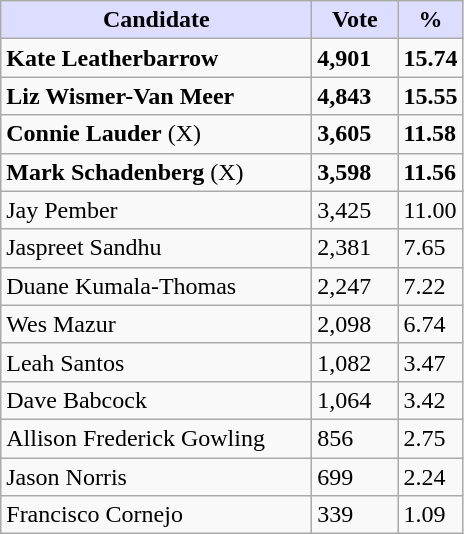<table class="wikitable">
<tr>
<th style="background:#ddf; width:200px;">Candidate</th>
<th style="background:#ddf; width:50px;">Vote</th>
<th style="background:#ddf; width:30px;">%</th>
</tr>
<tr>
<td><strong> Kate Leatherbarrow</strong></td>
<td><strong>4,901</strong></td>
<td><strong>15.74</strong></td>
</tr>
<tr>
<td><strong>Liz Wismer-Van Meer</strong></td>
<td><strong>4,843</strong></td>
<td><strong>15.55</strong></td>
</tr>
<tr>
<td><strong>Connie Lauder</strong> (X)</td>
<td><strong>3,605</strong></td>
<td><strong>11.58</strong></td>
</tr>
<tr>
<td><strong>Mark Schadenberg</strong> (X)</td>
<td><strong>3,598</strong></td>
<td><strong>11.56</strong></td>
</tr>
<tr>
<td>Jay Pember</td>
<td>3,425</td>
<td>11.00</td>
</tr>
<tr>
<td>Jaspreet Sandhu</td>
<td>2,381</td>
<td>7.65</td>
</tr>
<tr>
<td>Duane Kumala-Thomas</td>
<td>2,247</td>
<td>7.22</td>
</tr>
<tr>
<td>Wes Mazur</td>
<td>2,098</td>
<td>6.74</td>
</tr>
<tr>
<td>Leah Santos</td>
<td>1,082</td>
<td>3.47</td>
</tr>
<tr>
<td>Dave Babcock</td>
<td>1,064</td>
<td>3.42</td>
</tr>
<tr>
<td>Allison Frederick Gowling</td>
<td>856</td>
<td>2.75</td>
</tr>
<tr>
<td>Jason Norris</td>
<td>699</td>
<td>2.24</td>
</tr>
<tr>
<td>Francisco Cornejo</td>
<td>339</td>
<td>1.09</td>
</tr>
</table>
